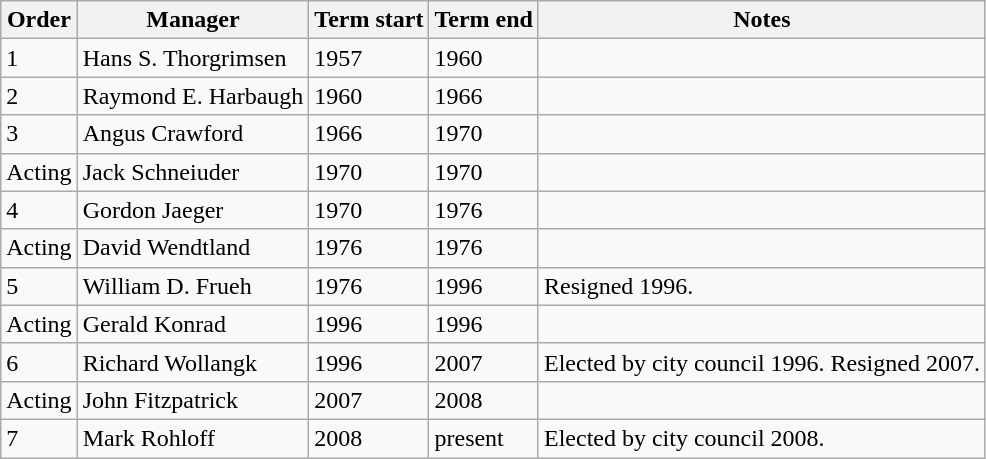<table class="wikitable">
<tr>
<th>Order</th>
<th>Manager</th>
<th>Term start</th>
<th>Term end</th>
<th>Notes</th>
</tr>
<tr>
<td>1</td>
<td>Hans S. Thorgrimsen</td>
<td>1957</td>
<td>1960</td>
<td></td>
</tr>
<tr>
<td>2</td>
<td>Raymond E. Harbaugh</td>
<td>1960</td>
<td>1966</td>
<td></td>
</tr>
<tr>
<td>3</td>
<td>Angus Crawford</td>
<td>1966</td>
<td>1970</td>
<td></td>
</tr>
<tr>
<td>Acting</td>
<td>Jack Schneiuder</td>
<td>1970</td>
<td>1970</td>
<td></td>
</tr>
<tr>
<td>4</td>
<td>Gordon Jaeger</td>
<td>1970</td>
<td>1976</td>
<td></td>
</tr>
<tr>
<td>Acting</td>
<td>David Wendtland</td>
<td>1976</td>
<td>1976</td>
<td></td>
</tr>
<tr>
<td>5</td>
<td>William D. Frueh</td>
<td>1976</td>
<td>1996</td>
<td>Resigned 1996.</td>
</tr>
<tr>
<td>Acting</td>
<td>Gerald Konrad</td>
<td>1996</td>
<td>1996</td>
<td></td>
</tr>
<tr>
<td>6</td>
<td>Richard Wollangk</td>
<td>1996</td>
<td>2007</td>
<td>Elected by city council 1996.  Resigned 2007.</td>
</tr>
<tr>
<td>Acting</td>
<td>John Fitzpatrick</td>
<td>2007</td>
<td>2008</td>
<td></td>
</tr>
<tr>
<td>7</td>
<td>Mark Rohloff</td>
<td>2008</td>
<td>present</td>
<td>Elected by city council 2008.</td>
</tr>
</table>
